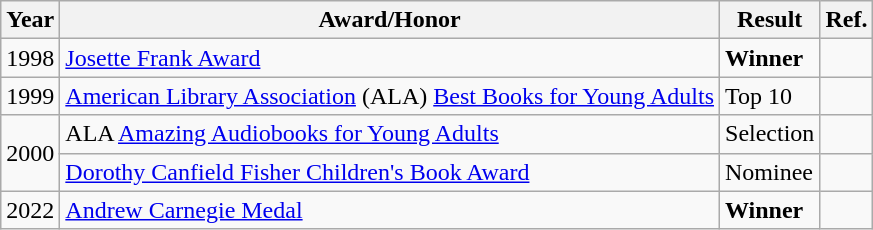<table class="wikitable sortable">
<tr>
<th>Year</th>
<th>Award/Honor</th>
<th>Result</th>
<th>Ref.</th>
</tr>
<tr>
<td>1998</td>
<td><a href='#'>Josette Frank Award</a></td>
<td><strong>Winner</strong></td>
<td></td>
</tr>
<tr>
<td>1999</td>
<td><a href='#'>American Library Association</a> (ALA) <a href='#'>Best Books for Young Adults</a></td>
<td>Top 10</td>
<td></td>
</tr>
<tr>
<td rowspan="2">2000</td>
<td>ALA <a href='#'>Amazing Audiobooks for Young Adults</a></td>
<td>Selection</td>
<td></td>
</tr>
<tr>
<td><a href='#'>Dorothy Canfield Fisher Children's Book Award</a></td>
<td>Nominee</td>
<td></td>
</tr>
<tr>
<td>2022</td>
<td><a href='#'>Andrew Carnegie Medal</a></td>
<td><strong>Winner</strong></td>
<td></td>
</tr>
</table>
